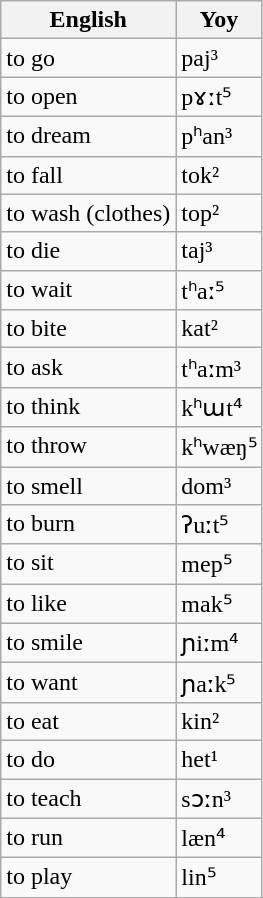<table class="wikitable">
<tr>
<th>English</th>
<th>Yoy</th>
</tr>
<tr valign=top>
<td>to go</td>
<td>paj³</td>
</tr>
<tr valign=top>
<td>to open</td>
<td>pɤːt⁵</td>
</tr>
<tr valign=top>
<td>to dream</td>
<td>pʰan³</td>
</tr>
<tr valign=top>
<td>to fall</td>
<td>tok²</td>
</tr>
<tr valign=top>
<td>to wash (clothes)</td>
<td>top²</td>
</tr>
<tr valign=top>
<td>to die</td>
<td>taj³</td>
</tr>
<tr valign=top>
<td>to wait</td>
<td>tʰaː⁵</td>
</tr>
<tr valign=top>
<td>to bite</td>
<td>kat²</td>
</tr>
<tr valign=top>
<td>to ask</td>
<td>tʰaːm³</td>
</tr>
<tr valign=top>
<td>to think</td>
<td>kʰɯt⁴</td>
</tr>
<tr valign=top>
<td>to throw</td>
<td>kʰwæŋ⁵</td>
</tr>
<tr valign=top>
<td>to smell</td>
<td>dom³</td>
</tr>
<tr valign=top>
<td>to burn</td>
<td>ʔuːt⁵</td>
</tr>
<tr valign=top>
<td>to sit</td>
<td>mep⁵</td>
</tr>
<tr valign=top>
<td>to like</td>
<td>mak⁵</td>
</tr>
<tr valign=top>
<td>to smile</td>
<td>ɲiːm⁴</td>
</tr>
<tr valign=top>
<td>to want</td>
<td>ɲaːk⁵</td>
</tr>
<tr valign=top>
<td>to eat</td>
<td>kin²</td>
</tr>
<tr valign=top>
<td>to do</td>
<td>het¹</td>
</tr>
<tr valign=top>
<td>to teach</td>
<td>sɔːn³</td>
</tr>
<tr valign=top>
<td>to run</td>
<td>læn⁴</td>
</tr>
<tr valign=top>
<td>to play</td>
<td>lin⁵</td>
</tr>
<tr valign=top>
</tr>
</table>
